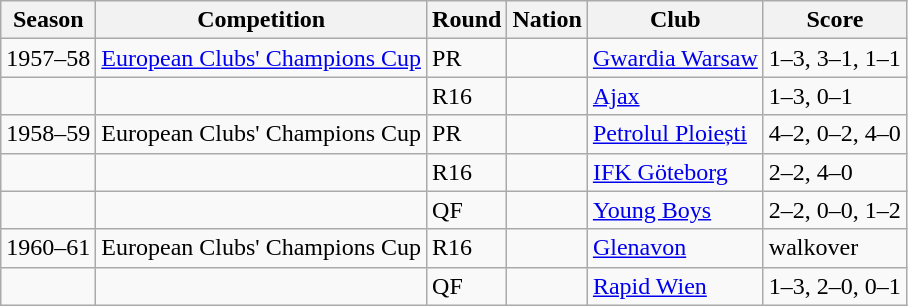<table class="wikitable">
<tr>
<th>Season</th>
<th>Competition</th>
<th>Round</th>
<th>Nation</th>
<th>Club</th>
<th>Score</th>
</tr>
<tr>
<td>1957–58</td>
<td><a href='#'>European Clubs' Champions Cup</a></td>
<td>PR</td>
<td></td>
<td><a href='#'>Gwardia Warsaw</a></td>
<td>1–3, 3–1, 1–1</td>
</tr>
<tr>
<td></td>
<td></td>
<td>R16</td>
<td></td>
<td><a href='#'>Ajax</a></td>
<td>1–3, 0–1</td>
</tr>
<tr>
<td>1958–59</td>
<td>European Clubs' Champions Cup</td>
<td>PR</td>
<td></td>
<td><a href='#'>Petrolul Ploiești</a></td>
<td>4–2, 0–2, 4–0</td>
</tr>
<tr>
<td></td>
<td></td>
<td>R16</td>
<td></td>
<td><a href='#'>IFK Göteborg</a></td>
<td>2–2, 4–0</td>
</tr>
<tr>
<td></td>
<td></td>
<td>QF</td>
<td></td>
<td><a href='#'>Young Boys</a></td>
<td>2–2, 0–0, 1–2</td>
</tr>
<tr>
<td>1960–61</td>
<td>European Clubs' Champions Cup</td>
<td>R16</td>
<td></td>
<td><a href='#'>Glenavon</a></td>
<td>walkover</td>
</tr>
<tr>
<td></td>
<td></td>
<td>QF</td>
<td></td>
<td><a href='#'>Rapid Wien</a></td>
<td>1–3, 2–0, 0–1</td>
</tr>
</table>
